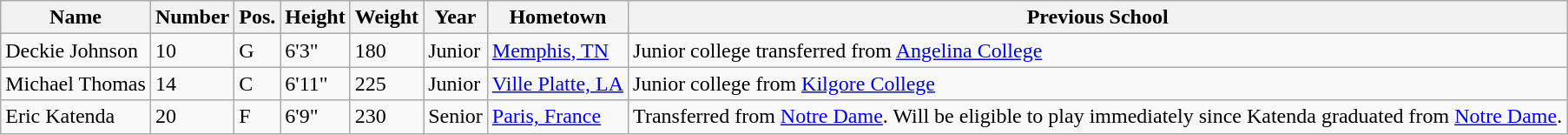<table class="wikitable sortable" border="1">
<tr>
<th>Name</th>
<th>Number</th>
<th>Pos.</th>
<th>Height</th>
<th>Weight</th>
<th>Year</th>
<th>Hometown</th>
<th class="unsortable">Previous School</th>
</tr>
<tr>
<td>Deckie Johnson</td>
<td>10</td>
<td>G</td>
<td>6'3"</td>
<td>180</td>
<td>Junior</td>
<td><a href='#'>Memphis, TN</a></td>
<td>Junior college transferred from <a href='#'>Angelina College</a></td>
</tr>
<tr>
<td>Michael Thomas</td>
<td>14</td>
<td>C</td>
<td>6'11"</td>
<td>225</td>
<td>Junior</td>
<td><a href='#'>Ville Platte, LA</a></td>
<td>Junior college from <a href='#'>Kilgore College</a></td>
</tr>
<tr>
<td>Eric Katenda</td>
<td>20</td>
<td>F</td>
<td>6'9"</td>
<td>230</td>
<td>Senior</td>
<td><a href='#'>Paris, France</a></td>
<td>Transferred from <a href='#'>Notre Dame</a>. Will be eligible to play immediately since Katenda graduated from <a href='#'>Notre Dame</a>.</td>
</tr>
</table>
